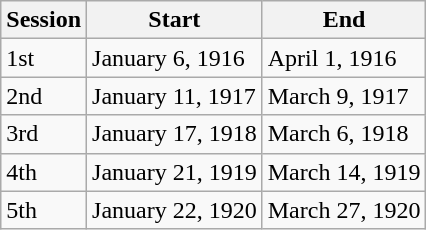<table class="wikitable">
<tr>
<th>Session</th>
<th>Start</th>
<th>End</th>
</tr>
<tr>
<td>1st</td>
<td>January 6, 1916</td>
<td>April 1, 1916</td>
</tr>
<tr>
<td>2nd</td>
<td>January 11, 1917</td>
<td>March 9, 1917</td>
</tr>
<tr>
<td>3rd</td>
<td>January 17, 1918</td>
<td>March 6, 1918</td>
</tr>
<tr>
<td>4th</td>
<td>January 21, 1919</td>
<td>March 14, 1919</td>
</tr>
<tr>
<td>5th</td>
<td>January 22, 1920</td>
<td>March 27, 1920</td>
</tr>
</table>
